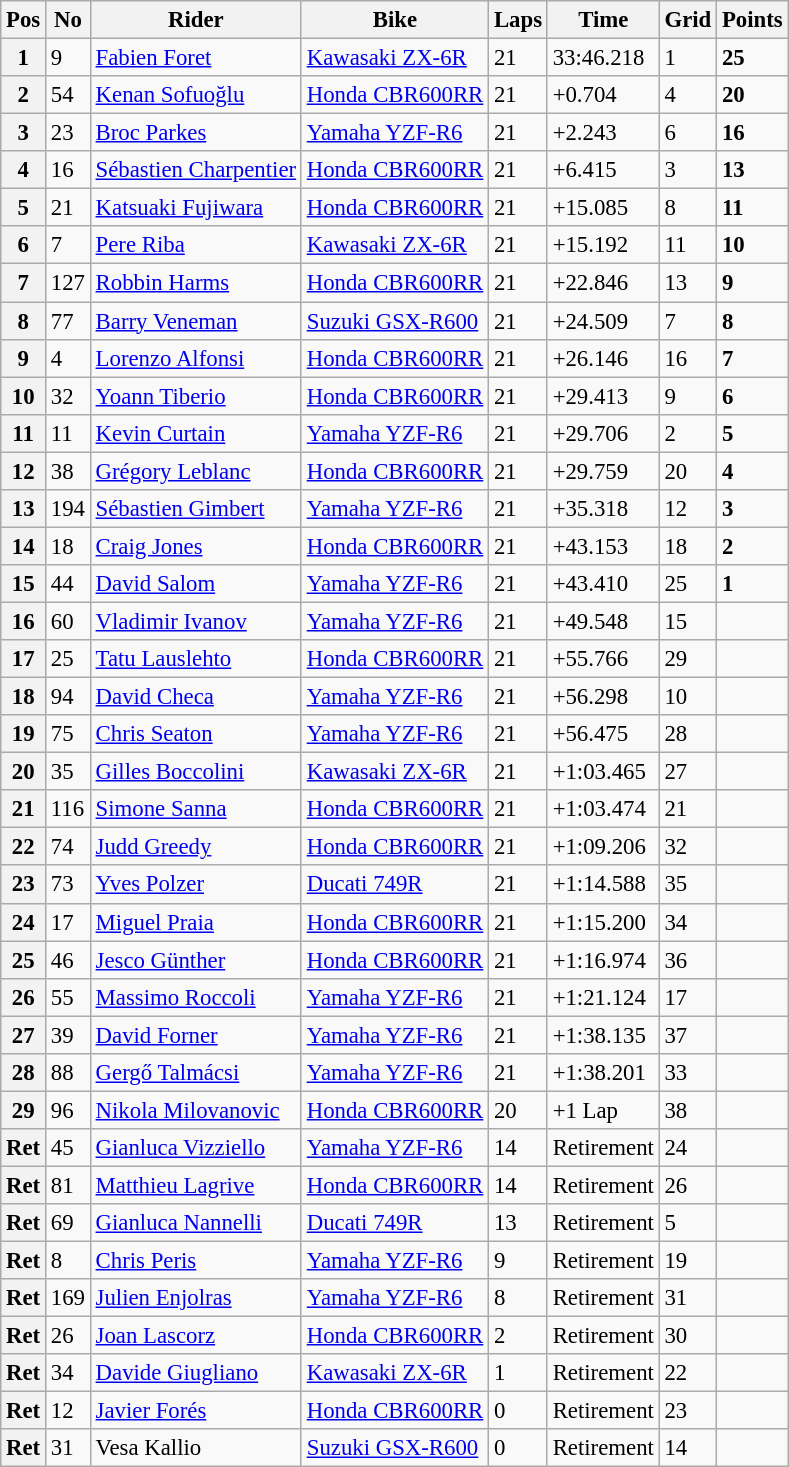<table class="wikitable" style="font-size: 95%;">
<tr>
<th>Pos</th>
<th>No</th>
<th>Rider</th>
<th>Bike</th>
<th>Laps</th>
<th>Time</th>
<th>Grid</th>
<th>Points</th>
</tr>
<tr>
<th>1</th>
<td>9</td>
<td> <a href='#'>Fabien Foret</a></td>
<td><a href='#'>Kawasaki ZX-6R</a></td>
<td>21</td>
<td>33:46.218</td>
<td>1</td>
<td><strong>25</strong></td>
</tr>
<tr>
<th>2</th>
<td>54</td>
<td> <a href='#'>Kenan Sofuoğlu</a></td>
<td><a href='#'>Honda CBR600RR</a></td>
<td>21</td>
<td>+0.704</td>
<td>4</td>
<td><strong>20</strong></td>
</tr>
<tr>
<th>3</th>
<td>23</td>
<td> <a href='#'>Broc Parkes</a></td>
<td><a href='#'>Yamaha YZF-R6</a></td>
<td>21</td>
<td>+2.243</td>
<td>6</td>
<td><strong>16</strong></td>
</tr>
<tr>
<th>4</th>
<td>16</td>
<td> <a href='#'>Sébastien Charpentier</a></td>
<td><a href='#'>Honda CBR600RR</a></td>
<td>21</td>
<td>+6.415</td>
<td>3</td>
<td><strong>13</strong></td>
</tr>
<tr>
<th>5</th>
<td>21</td>
<td> <a href='#'>Katsuaki Fujiwara</a></td>
<td><a href='#'>Honda CBR600RR</a></td>
<td>21</td>
<td>+15.085</td>
<td>8</td>
<td><strong>11</strong></td>
</tr>
<tr>
<th>6</th>
<td>7</td>
<td> <a href='#'>Pere Riba</a></td>
<td><a href='#'>Kawasaki ZX-6R</a></td>
<td>21</td>
<td>+15.192</td>
<td>11</td>
<td><strong>10</strong></td>
</tr>
<tr>
<th>7</th>
<td>127</td>
<td> <a href='#'>Robbin Harms</a></td>
<td><a href='#'>Honda CBR600RR</a></td>
<td>21</td>
<td>+22.846</td>
<td>13</td>
<td><strong>9</strong></td>
</tr>
<tr>
<th>8</th>
<td>77</td>
<td> <a href='#'>Barry Veneman</a></td>
<td><a href='#'>Suzuki GSX-R600</a></td>
<td>21</td>
<td>+24.509</td>
<td>7</td>
<td><strong>8</strong></td>
</tr>
<tr>
<th>9</th>
<td>4</td>
<td> <a href='#'>Lorenzo Alfonsi</a></td>
<td><a href='#'>Honda CBR600RR</a></td>
<td>21</td>
<td>+26.146</td>
<td>16</td>
<td><strong>7</strong></td>
</tr>
<tr>
<th>10</th>
<td>32</td>
<td> <a href='#'>Yoann Tiberio</a></td>
<td><a href='#'>Honda CBR600RR</a></td>
<td>21</td>
<td>+29.413</td>
<td>9</td>
<td><strong>6</strong></td>
</tr>
<tr>
<th>11</th>
<td>11</td>
<td> <a href='#'>Kevin Curtain</a></td>
<td><a href='#'>Yamaha YZF-R6</a></td>
<td>21</td>
<td>+29.706</td>
<td>2</td>
<td><strong>5</strong></td>
</tr>
<tr>
<th>12</th>
<td>38</td>
<td> <a href='#'>Grégory Leblanc</a></td>
<td><a href='#'>Honda CBR600RR</a></td>
<td>21</td>
<td>+29.759</td>
<td>20</td>
<td><strong>4</strong></td>
</tr>
<tr>
<th>13</th>
<td>194</td>
<td> <a href='#'>Sébastien Gimbert</a></td>
<td><a href='#'>Yamaha YZF-R6</a></td>
<td>21</td>
<td>+35.318</td>
<td>12</td>
<td><strong>3</strong></td>
</tr>
<tr>
<th>14</th>
<td>18</td>
<td> <a href='#'>Craig Jones</a></td>
<td><a href='#'>Honda CBR600RR</a></td>
<td>21</td>
<td>+43.153</td>
<td>18</td>
<td><strong>2</strong></td>
</tr>
<tr>
<th>15</th>
<td>44</td>
<td> <a href='#'>David Salom</a></td>
<td><a href='#'>Yamaha YZF-R6</a></td>
<td>21</td>
<td>+43.410</td>
<td>25</td>
<td><strong>1</strong></td>
</tr>
<tr>
<th>16</th>
<td>60</td>
<td> <a href='#'>Vladimir Ivanov</a></td>
<td><a href='#'>Yamaha YZF-R6</a></td>
<td>21</td>
<td>+49.548</td>
<td>15</td>
<td></td>
</tr>
<tr>
<th>17</th>
<td>25</td>
<td> <a href='#'>Tatu Lauslehto</a></td>
<td><a href='#'>Honda CBR600RR</a></td>
<td>21</td>
<td>+55.766</td>
<td>29</td>
<td></td>
</tr>
<tr>
<th>18</th>
<td>94</td>
<td> <a href='#'>David Checa</a></td>
<td><a href='#'>Yamaha YZF-R6</a></td>
<td>21</td>
<td>+56.298</td>
<td>10</td>
<td></td>
</tr>
<tr>
<th>19</th>
<td>75</td>
<td> <a href='#'>Chris Seaton</a></td>
<td><a href='#'>Yamaha YZF-R6</a></td>
<td>21</td>
<td>+56.475</td>
<td>28</td>
<td></td>
</tr>
<tr>
<th>20</th>
<td>35</td>
<td> <a href='#'>Gilles Boccolini</a></td>
<td><a href='#'>Kawasaki ZX-6R</a></td>
<td>21</td>
<td>+1:03.465</td>
<td>27</td>
<td></td>
</tr>
<tr>
<th>21</th>
<td>116</td>
<td> <a href='#'>Simone Sanna</a></td>
<td><a href='#'>Honda CBR600RR</a></td>
<td>21</td>
<td>+1:03.474</td>
<td>21</td>
<td></td>
</tr>
<tr>
<th>22</th>
<td>74</td>
<td> <a href='#'>Judd Greedy</a></td>
<td><a href='#'>Honda CBR600RR</a></td>
<td>21</td>
<td>+1:09.206</td>
<td>32</td>
<td></td>
</tr>
<tr>
<th>23</th>
<td>73</td>
<td> <a href='#'>Yves Polzer</a></td>
<td><a href='#'>Ducati 749R</a></td>
<td>21</td>
<td>+1:14.588</td>
<td>35</td>
<td></td>
</tr>
<tr>
<th>24</th>
<td>17</td>
<td> <a href='#'>Miguel Praia</a></td>
<td><a href='#'>Honda CBR600RR</a></td>
<td>21</td>
<td>+1:15.200</td>
<td>34</td>
<td></td>
</tr>
<tr>
<th>25</th>
<td>46</td>
<td> <a href='#'>Jesco Günther</a></td>
<td><a href='#'>Honda CBR600RR</a></td>
<td>21</td>
<td>+1:16.974</td>
<td>36</td>
<td></td>
</tr>
<tr>
<th>26</th>
<td>55</td>
<td> <a href='#'>Massimo Roccoli</a></td>
<td><a href='#'>Yamaha YZF-R6</a></td>
<td>21</td>
<td>+1:21.124</td>
<td>17</td>
<td></td>
</tr>
<tr>
<th>27</th>
<td>39</td>
<td> <a href='#'>David Forner</a></td>
<td><a href='#'>Yamaha YZF-R6</a></td>
<td>21</td>
<td>+1:38.135</td>
<td>37</td>
<td></td>
</tr>
<tr>
<th>28</th>
<td>88</td>
<td> <a href='#'>Gergő Talmácsi</a></td>
<td><a href='#'>Yamaha YZF-R6</a></td>
<td>21</td>
<td>+1:38.201</td>
<td>33</td>
<td></td>
</tr>
<tr>
<th>29</th>
<td>96</td>
<td> <a href='#'>Nikola Milovanovic</a></td>
<td><a href='#'>Honda CBR600RR</a></td>
<td>20</td>
<td>+1 Lap</td>
<td>38</td>
<td></td>
</tr>
<tr>
<th>Ret</th>
<td>45</td>
<td> <a href='#'>Gianluca Vizziello</a></td>
<td><a href='#'>Yamaha YZF-R6</a></td>
<td>14</td>
<td>Retirement</td>
<td>24</td>
<td></td>
</tr>
<tr>
<th>Ret</th>
<td>81</td>
<td> <a href='#'>Matthieu Lagrive</a></td>
<td><a href='#'>Honda CBR600RR</a></td>
<td>14</td>
<td>Retirement</td>
<td>26</td>
<td></td>
</tr>
<tr>
<th>Ret</th>
<td>69</td>
<td> <a href='#'>Gianluca Nannelli</a></td>
<td><a href='#'>Ducati 749R</a></td>
<td>13</td>
<td>Retirement</td>
<td>5</td>
<td></td>
</tr>
<tr>
<th>Ret</th>
<td>8</td>
<td> <a href='#'>Chris Peris</a></td>
<td><a href='#'>Yamaha YZF-R6</a></td>
<td>9</td>
<td>Retirement</td>
<td>19</td>
<td></td>
</tr>
<tr>
<th>Ret</th>
<td>169</td>
<td> <a href='#'>Julien Enjolras</a></td>
<td><a href='#'>Yamaha YZF-R6</a></td>
<td>8</td>
<td>Retirement</td>
<td>31</td>
<td></td>
</tr>
<tr>
<th>Ret</th>
<td>26</td>
<td> <a href='#'>Joan Lascorz</a></td>
<td><a href='#'>Honda CBR600RR</a></td>
<td>2</td>
<td>Retirement</td>
<td>30</td>
<td></td>
</tr>
<tr>
<th>Ret</th>
<td>34</td>
<td> <a href='#'>Davide Giugliano</a></td>
<td><a href='#'>Kawasaki ZX-6R</a></td>
<td>1</td>
<td>Retirement</td>
<td>22</td>
<td></td>
</tr>
<tr>
<th>Ret</th>
<td>12</td>
<td> <a href='#'>Javier Forés</a></td>
<td><a href='#'>Honda CBR600RR</a></td>
<td>0</td>
<td>Retirement</td>
<td>23</td>
<td></td>
</tr>
<tr>
<th>Ret</th>
<td>31</td>
<td> Vesa Kallio</td>
<td><a href='#'>Suzuki GSX-R600</a></td>
<td>0</td>
<td>Retirement</td>
<td>14</td>
<td></td>
</tr>
</table>
